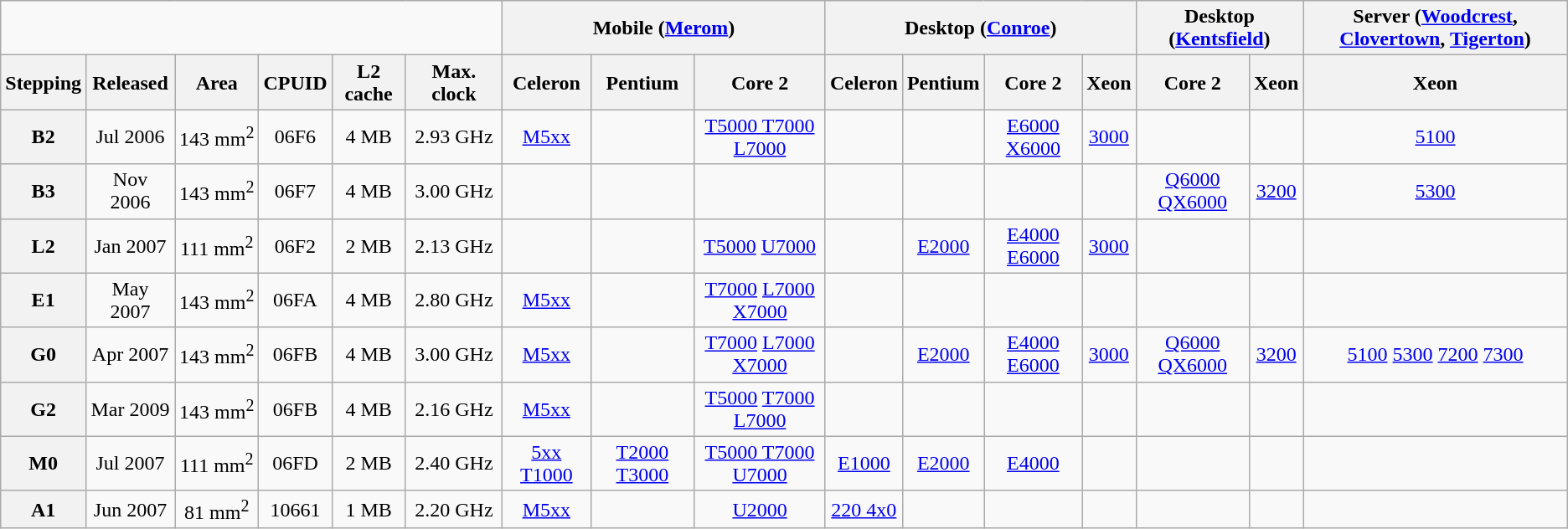<table class="wikitable" style="font-size: 100%; text-align: center">
<tr>
<td colspan=6></td>
<th colspan=3>Mobile (<a href='#'>Merom</a>)</th>
<th colspan=4>Desktop (<a href='#'>Conroe</a>)</th>
<th colspan=2>Desktop (<a href='#'>Kentsfield</a>)</th>
<th>Server (<a href='#'>Woodcrest</a>, <a href='#'>Clovertown</a>, <a href='#'>Tigerton</a>)</th>
</tr>
<tr>
<th>Stepping</th>
<th>Released</th>
<th>Area</th>
<th>CPUID</th>
<th>L2 cache</th>
<th>Max. clock</th>
<th>Celeron</th>
<th>Pentium</th>
<th>Core 2</th>
<th>Celeron</th>
<th>Pentium</th>
<th>Core 2</th>
<th>Xeon</th>
<th>Core 2</th>
<th>Xeon</th>
<th>Xeon</th>
</tr>
<tr>
<th>B2</th>
<td>Jul 2006</td>
<td>143 mm<sup>2</sup></td>
<td>06F6</td>
<td>4 MB</td>
<td>2.93 GHz</td>
<td><a href='#'>M5xx</a></td>
<td></td>
<td><a href='#'>T5000 T7000</a> <a href='#'>L7000</a></td>
<td></td>
<td></td>
<td><a href='#'>E6000 X6000</a></td>
<td><a href='#'>3000</a></td>
<td></td>
<td></td>
<td><a href='#'>5100</a></td>
</tr>
<tr>
<th>B3</th>
<td>Nov 2006</td>
<td>143 mm<sup>2</sup></td>
<td>06F7</td>
<td>4 MB</td>
<td>3.00 GHz</td>
<td></td>
<td></td>
<td></td>
<td></td>
<td></td>
<td></td>
<td></td>
<td><a href='#'>Q6000 QX6000</a></td>
<td><a href='#'>3200</a></td>
<td><a href='#'>5300</a></td>
</tr>
<tr>
<th>L2</th>
<td>Jan 2007</td>
<td>111 mm<sup>2</sup></td>
<td>06F2</td>
<td>2 MB</td>
<td>2.13 GHz</td>
<td></td>
<td></td>
<td><a href='#'>T5000</a> <a href='#'>U7000</a></td>
<td></td>
<td><a href='#'>E2000</a></td>
<td><a href='#'>E4000</a> <a href='#'>E6000</a></td>
<td><a href='#'>3000</a></td>
<td></td>
<td></td>
<td></td>
</tr>
<tr>
<th>E1</th>
<td>May 2007</td>
<td>143 mm<sup>2</sup></td>
<td>06FA</td>
<td>4 MB</td>
<td>2.80 GHz</td>
<td><a href='#'>M5xx</a></td>
<td></td>
<td><a href='#'>T7000</a> <a href='#'>L7000</a> <a href='#'>X7000</a></td>
<td></td>
<td></td>
<td></td>
<td></td>
<td></td>
<td></td>
<td></td>
</tr>
<tr>
<th>G0</th>
<td>Apr 2007</td>
<td>143 mm<sup>2</sup></td>
<td>06FB</td>
<td>4 MB</td>
<td>3.00 GHz</td>
<td><a href='#'>M5xx</a></td>
<td></td>
<td><a href='#'>T7000</a> <a href='#'>L7000</a> <a href='#'>X7000</a></td>
<td></td>
<td><a href='#'>E2000</a></td>
<td><a href='#'>E4000</a> <a href='#'>E6000</a></td>
<td><a href='#'>3000</a></td>
<td><a href='#'>Q6000 QX6000</a></td>
<td><a href='#'>3200</a></td>
<td><a href='#'>5100</a> <a href='#'>5300</a> <a href='#'>7200</a> <a href='#'>7300</a></td>
</tr>
<tr>
<th>G2</th>
<td>Mar 2009</td>
<td>143 mm<sup>2</sup></td>
<td>06FB</td>
<td>4 MB</td>
<td>2.16 GHz</td>
<td><a href='#'>M5xx</a></td>
<td></td>
<td><a href='#'>T5000</a> <a href='#'>T7000</a> <a href='#'>L7000</a></td>
<td></td>
<td></td>
<td></td>
<td></td>
<td></td>
<td></td>
<td></td>
</tr>
<tr>
<th>M0</th>
<td>Jul 2007</td>
<td>111 mm<sup>2</sup></td>
<td>06FD</td>
<td>2 MB</td>
<td>2.40 GHz</td>
<td><a href='#'>5xx</a> <a href='#'>T1000</a></td>
<td><a href='#'>T2000 T3000</a></td>
<td><a href='#'>T5000 T7000</a> <a href='#'>U7000</a></td>
<td><a href='#'>E1000</a></td>
<td><a href='#'>E2000</a></td>
<td><a href='#'>E4000</a></td>
<td></td>
<td></td>
<td></td>
<td></td>
</tr>
<tr>
<th>A1</th>
<td>Jun 2007</td>
<td>81 mm<sup>2</sup></td>
<td>10661</td>
<td>1 MB</td>
<td>2.20 GHz</td>
<td><a href='#'>M5xx</a></td>
<td></td>
<td><a href='#'>U2000</a></td>
<td><a href='#'>220 4x0</a></td>
<td></td>
<td></td>
<td></td>
<td></td>
<td></td>
<td></td>
</tr>
</table>
